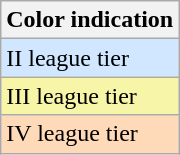<table class="wikitable">
<tr>
<th>Color indication</th>
</tr>
<tr bgcolor=#D0E7FF>
<td>II league tier</td>
</tr>
<tr bgcolor=#F7F6A8>
<td>III league tier</td>
</tr>
<tr bgcolor=#FFDAB9>
<td>IV league tier</td>
</tr>
</table>
